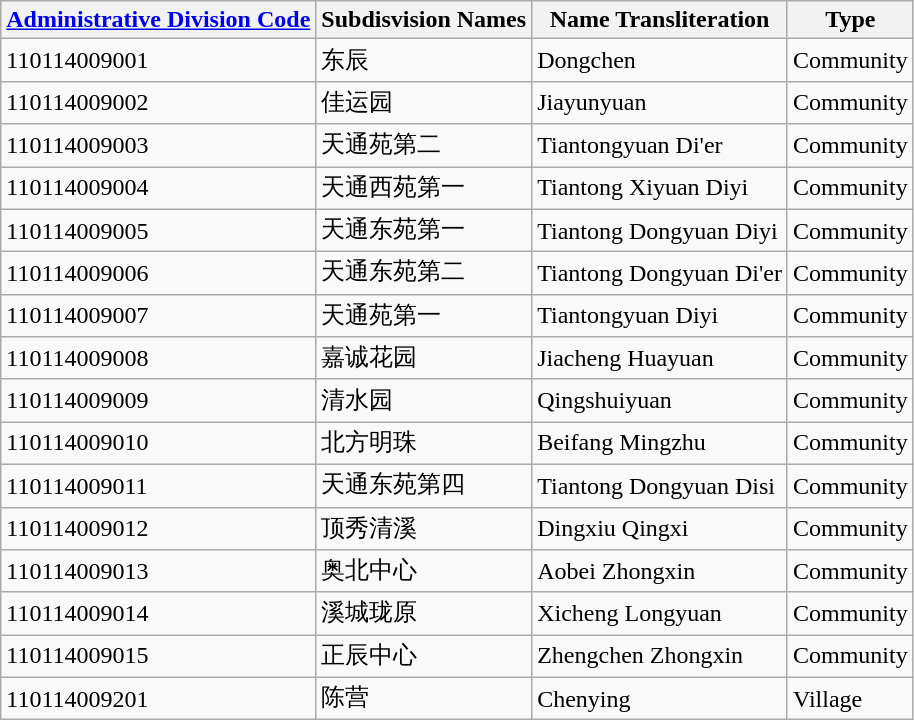<table class="wikitable sortable">
<tr>
<th><a href='#'>Administrative Division Code</a></th>
<th>Subdisvision Names</th>
<th>Name Transliteration</th>
<th>Type</th>
</tr>
<tr>
<td>110114009001</td>
<td>东辰</td>
<td>Dongchen</td>
<td>Community</td>
</tr>
<tr>
<td>110114009002</td>
<td>佳运园</td>
<td>Jiayunyuan</td>
<td>Community</td>
</tr>
<tr>
<td>110114009003</td>
<td>天通苑第二</td>
<td>Tiantongyuan Di'er</td>
<td>Community</td>
</tr>
<tr>
<td>110114009004</td>
<td>天通西苑第一</td>
<td>Tiantong Xiyuan Diyi</td>
<td>Community</td>
</tr>
<tr>
<td>110114009005</td>
<td>天通东苑第一</td>
<td>Tiantong Dongyuan Diyi</td>
<td>Community</td>
</tr>
<tr>
<td>110114009006</td>
<td>天通东苑第二</td>
<td>Tiantong Dongyuan Di'er</td>
<td>Community</td>
</tr>
<tr>
<td>110114009007</td>
<td>天通苑第一</td>
<td>Tiantongyuan Diyi</td>
<td>Community</td>
</tr>
<tr>
<td>110114009008</td>
<td>嘉诚花园</td>
<td>Jiacheng Huayuan</td>
<td>Community</td>
</tr>
<tr>
<td>110114009009</td>
<td>清水园</td>
<td>Qingshuiyuan</td>
<td>Community</td>
</tr>
<tr>
<td>110114009010</td>
<td>北方明珠</td>
<td>Beifang Mingzhu</td>
<td>Community</td>
</tr>
<tr>
<td>110114009011</td>
<td>天通东苑第四</td>
<td>Tiantong Dongyuan Disi</td>
<td>Community</td>
</tr>
<tr>
<td>110114009012</td>
<td>顶秀清溪</td>
<td>Dingxiu Qingxi</td>
<td>Community</td>
</tr>
<tr>
<td>110114009013</td>
<td>奥北中心</td>
<td>Aobei Zhongxin</td>
<td>Community</td>
</tr>
<tr>
<td>110114009014</td>
<td>溪城珑原</td>
<td>Xicheng Longyuan</td>
<td>Community</td>
</tr>
<tr>
<td>110114009015</td>
<td>正辰中心</td>
<td>Zhengchen Zhongxin</td>
<td>Community</td>
</tr>
<tr>
<td>110114009201</td>
<td>陈营</td>
<td>Chenying</td>
<td>Village</td>
</tr>
</table>
